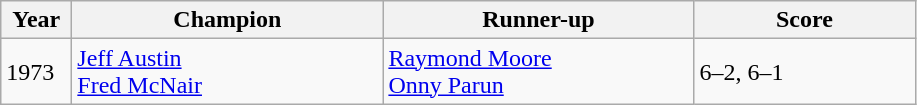<table class="wikitable">
<tr>
<th style="width:40px">Year</th>
<th style="width:200px">Champion</th>
<th style="width:200px">Runner-up</th>
<th style="width:140px">Score</th>
</tr>
<tr>
<td>1973</td>
<td> <a href='#'>Jeff Austin</a><br> <a href='#'>Fred McNair</a></td>
<td> <a href='#'>Raymond Moore</a><br> <a href='#'>Onny Parun</a></td>
<td>6–2, 6–1</td>
</tr>
</table>
